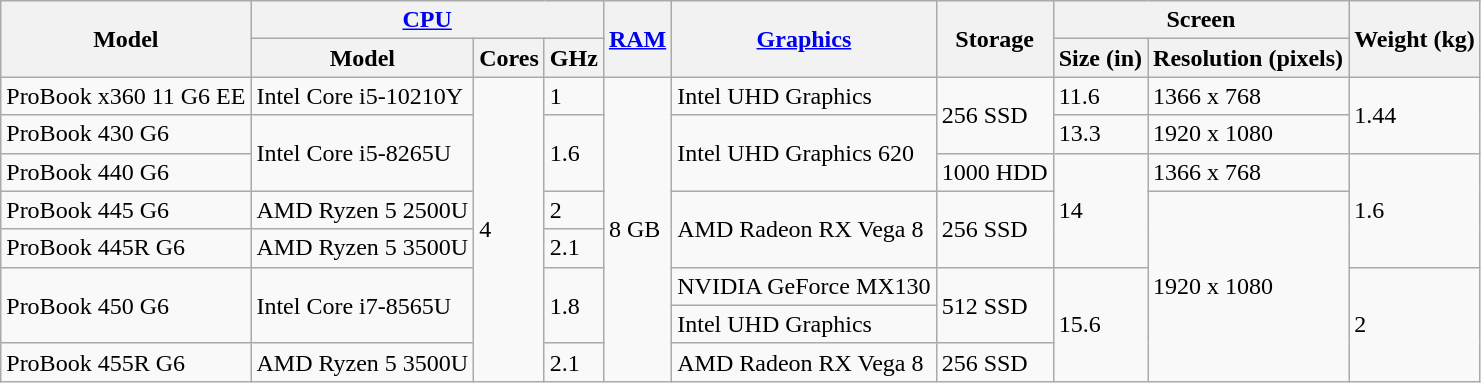<table class="wikitable">
<tr>
<th rowspan="3">Model</th>
<th colspan="3" rowspan="2"><a href='#'>CPU</a></th>
<th rowspan="3"><a href='#'>RAM</a></th>
<th rowspan="3"><a href='#'>Graphics</a></th>
<th rowspan="3">Storage</th>
<th colspan="2">Screen</th>
<th rowspan="3">Weight (kg)</th>
</tr>
<tr>
<th rowspan="2">Size (in)</th>
<th rowspan="2">Resolution (pixels)</th>
</tr>
<tr>
<th>Model</th>
<th>Cores</th>
<th>GHz</th>
</tr>
<tr>
<td>ProBook x360 11 G6 EE</td>
<td>Intel Core i5-10210Y</td>
<td rowspan="8">4</td>
<td>1</td>
<td rowspan="8">8 GB</td>
<td>Intel UHD Graphics</td>
<td rowspan="2">256 SSD</td>
<td>11.6</td>
<td>1366 x 768</td>
<td rowspan="2">1.44</td>
</tr>
<tr>
<td>ProBook 430 G6</td>
<td rowspan="2">Intel Core i5-8265U</td>
<td rowspan="2">1.6</td>
<td rowspan="2">Intel UHD Graphics 620</td>
<td>13.3</td>
<td>1920 x 1080</td>
</tr>
<tr>
<td>ProBook 440 G6</td>
<td>1000 HDD</td>
<td rowspan="3">14</td>
<td>1366 x 768</td>
<td rowspan="3">1.6</td>
</tr>
<tr>
<td>ProBook 445 G6</td>
<td>AMD Ryzen 5 2500U</td>
<td>2</td>
<td rowspan="2">AMD Radeon RX Vega 8</td>
<td rowspan="2">256 SSD</td>
<td rowspan="5">1920 x 1080</td>
</tr>
<tr>
<td>ProBook 445R G6</td>
<td>AMD Ryzen 5 3500U</td>
<td>2.1</td>
</tr>
<tr>
<td rowspan="2">ProBook 450 G6</td>
<td rowspan="2">Intel Core i7-8565U</td>
<td rowspan="2">1.8</td>
<td>NVIDIA GeForce MX130</td>
<td rowspan="2">512 SSD</td>
<td rowspan="3">15.6</td>
<td rowspan="3">2</td>
</tr>
<tr>
<td>Intel UHD Graphics</td>
</tr>
<tr>
<td>ProBook 455R G6</td>
<td>AMD Ryzen 5 3500U</td>
<td>2.1</td>
<td>AMD Radeon RX Vega 8</td>
<td>256 SSD</td>
</tr>
</table>
